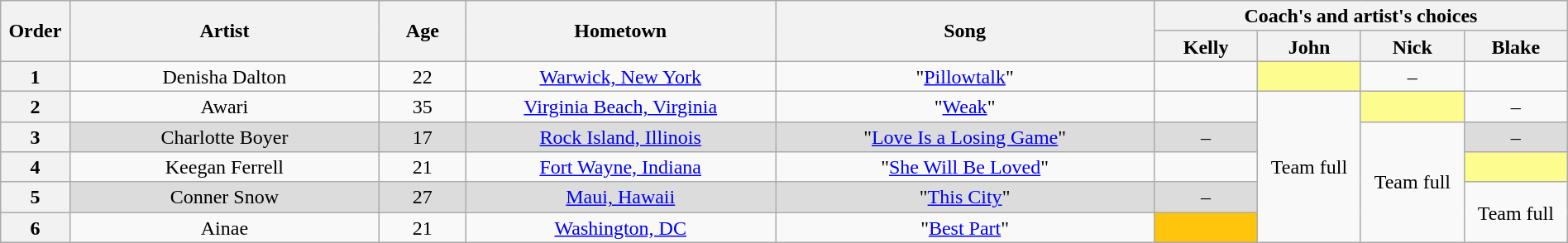<table class="wikitable" style="text-align:center; line-height:17px; width:100%">
<tr>
<th scope="col" rowspan="2" style="width:04%;">Order</th>
<th scope="col" rowspan="2" style="width:18%;">Artist</th>
<th scope="col" rowspan="2" style="width:05%;">Age</th>
<th scope="col" rowspan="2" style="width:18%;">Hometown</th>
<th scope="col" rowspan="2" style="width:22%;">Song</th>
<th scope="col" colspan="4" style="width:24%;">Coach's and artist's choices</th>
</tr>
<tr>
<th stylw="width:06%;">Kelly</th>
<th style="width:06%;">John</th>
<th style="width:06%;">Nick</th>
<th style="width:06%;">Blake</th>
</tr>
<tr>
<th>1</th>
<td>Denisha Dalton</td>
<td>22</td>
<td><a href='#'>Warwick, New York</a></td>
<td>"<a href='#'>Pillowtalk</a>"</td>
<td><em></em></td>
<td bgcolor="#fdfc8f"><em></em></td>
<td>–</td>
<td><em></em></td>
</tr>
<tr>
<th scope="row">2</th>
<td>Awari</td>
<td>35</td>
<td><a href='#'>Virginia Beach, Virginia</a></td>
<td>"<a href='#'>Weak</a>"</td>
<td><em></em></td>
<td rowspan="5">Team full</td>
<td bgcolor="#fdfc8f"><em></em></td>
<td>–</td>
</tr>
<tr>
<th scope="row">3</th>
<td style="background:#DCDCDC">Charlotte Boyer</td>
<td style="background:#DCDCDC">17</td>
<td style="background:#DCDCDC"><a href='#'>Rock Island, Illinois</a></td>
<td style="background:#DCDCDC">"<a href='#'>Love Is a Losing Game</a>"</td>
<td style="background:#DCDCDC">–</td>
<td rowspan="4">Team full</td>
<td style="background:#DCDCDC">–</td>
</tr>
<tr>
<th scope="row">4</th>
<td>Keegan Ferrell</td>
<td>21</td>
<td><a href='#'>Fort Wayne, Indiana</a></td>
<td>"<a href='#'>She Will Be Loved</a>"</td>
<td><em></em></td>
<td bgcolor="#fdfc8f"><em></em></td>
</tr>
<tr>
<th scope="row">5</th>
<td style="background:#DCDCDC">Conner Snow</td>
<td style="background:#DCDCDC">27</td>
<td style="background:#DCDCDC"><a href='#'>Maui, Hawaii</a></td>
<td style="background:#DCDCDC">"<a href='#'>This City</a>"</td>
<td style="background:#DCDCDC">–</td>
<td rowspan="2">Team full</td>
</tr>
<tr>
<th scope="row">6</th>
<td>Ainae</td>
<td>21</td>
<td><a href='#'>Washington, DC</a></td>
<td>"<a href='#'>Best Part</a>"</td>
<td bgcolor="#ffc40c"><em></em></td>
</tr>
</table>
